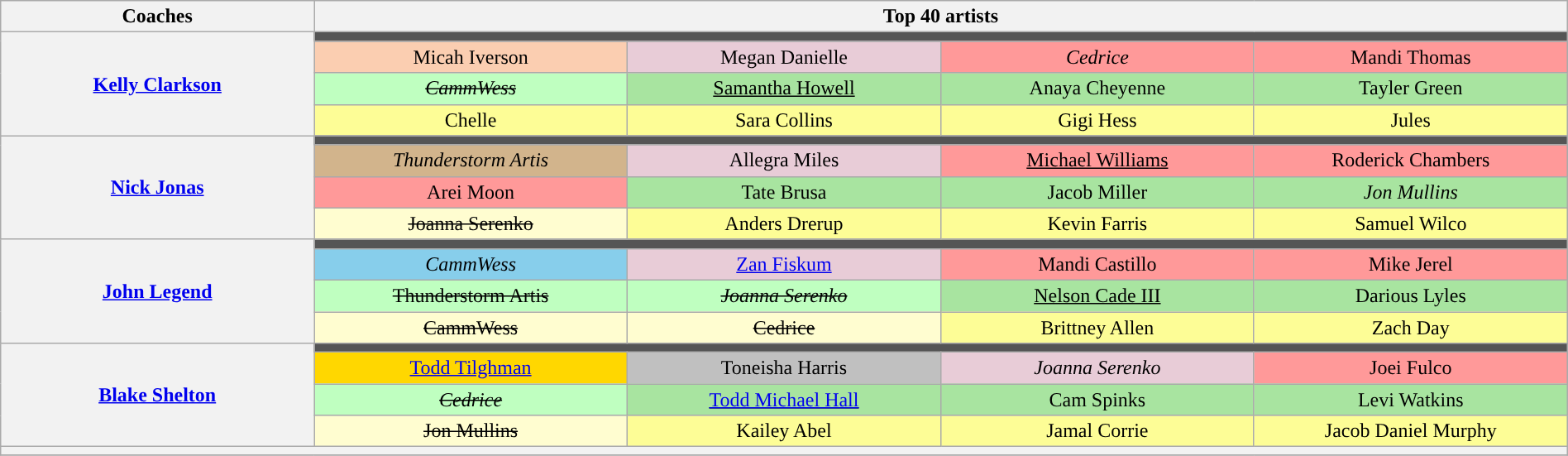<table class="wikitable" style="text-align:center; width:100%;">
<tr>
<th scope="col" style="width:20%">Coaches</th>
<th colspan="6" style="width:80%">Top 40 artists</th>
</tr>
<tr>
<th rowspan="4"><a href='#'>Kelly Clarkson</a></th>
<td colspan="5" style="background:#555;"></td>
</tr>
<tr>
<td style="width:20%" bgcolor="#fbceb1">Micah Iverson</td>
<td style="width:20%" bgcolor="#E8CCD7">Megan Danielle</td>
<td style="width:20%" bgcolor="#FF9999"><em>Cedrice</em></td>
<td style="width:20%" bgcolor="#FF9999">Mandi Thomas</td>
</tr>
<tr>
<td bgcolor="#BFFFC0"><s><em>CammWess</em></s></td>
<td style="background:#A8E4A0"><u>Samantha Howell</u></td>
<td style="background:#A8E4A0">Anaya Cheyenne</td>
<td style="background:#A8E4A0">Tayler Green</td>
</tr>
<tr>
<td style="background:#FDFD96;">Chelle</td>
<td style="background:#FDFD96;">Sara Collins</td>
<td style="background:#FDFD96;">Gigi Hess</td>
<td style="background:#FDFD96;">Jules</td>
</tr>
<tr>
<th rowspan="4"><a href='#'>Nick Jonas</a></th>
<td colspan="5" style="background:#555;"></td>
</tr>
<tr>
<td style="width:17%;"bgcolor="tan"><em>Thunderstorm Artis</em></td>
<td style="background:#E8CCD7;">Allegra Miles</td>
<td style="background:#FF9999;"><u>Michael Williams</u></td>
<td style="background:#FF9999;">Roderick Chambers</td>
</tr>
<tr>
<td style="background:#FF9999;">Arei Moon</td>
<td style="background:#A8E4A0">Tate Brusa</td>
<td style="background:#A8E4A0">Jacob Miller</td>
<td style="background:#A8E4A0"><em>Jon Mullins</em></td>
</tr>
<tr>
<td style="background:#FFFDD0"><s>Joanna Serenko</s></td>
<td style="background:#FDFD96;">Anders Drerup</td>
<td style="background:#FDFD96;">Kevin Farris</td>
<td style="background:#FDFD96;">Samuel Wilco</td>
</tr>
<tr>
<th rowspan="4"><a href='#'>John Legend</a></th>
<td colspan="5" style="background:#555;"></td>
</tr>
<tr>
<td style="background:skyblue;"><em>CammWess</em></td>
<td style="background:#E8CCD7;"><a href='#'>Zan Fiskum</a></td>
<td style="background:#FF9999;">Mandi Castillo</td>
<td style="background:#FF9999;">Mike Jerel</td>
</tr>
<tr>
<td style="background:#BFFFC0;"><s>Thunderstorm Artis</s></td>
<td style="background:#BFFFC0;"><em><s>Joanna Serenko</s></em></td>
<td style="background:#A8E4A0"><u>Nelson Cade III</u></td>
<td style="background:#A8E4A0">Darious Lyles</td>
</tr>
<tr>
<td style="background:#FFFDD0"><s>CammWess</s></td>
<td style="background:#FFFDD0"><s>Cedrice</s></td>
<td style="background:#FDFD96;">Brittney Allen</td>
<td style="background:#FDFD96;">Zach Day</td>
</tr>
<tr>
<th rowspan="4"><a href='#'>Blake Shelton</a></th>
<td colspan="5" style="background:#555;"></td>
</tr>
<tr>
<td style="background:gold;"><a href='#'>Todd Tilghman</a></td>
<td style="background:silver;">Toneisha Harris</td>
<td style="background:#E8CCD7;"><em>Joanna Serenko</em></td>
<td style="background:#FF9999;">Joei Fulco</td>
</tr>
<tr>
<td style="background:#BFFFC0;"><s><em>Cedrice</em></s></td>
<td style="background:#A8E4A0"><u><a href='#'>Todd Michael Hall</a></u></td>
<td style="background:#A8E4A0">Cam Spinks</td>
<td style="background:#A8E4A0">Levi Watkins</td>
</tr>
<tr>
<td style="background:#FFFDD0"><s>Jon Mullins</s></td>
<td style="background:#FDFD96;">Kailey Abel</td>
<td style="background:#FDFD96;">Jamal Corrie</td>
<td style="background:#FDFD96;">Jacob Daniel Murphy</td>
</tr>
<tr>
<th style="font-size:90%; line-height:12px;" colspan="7"><small></small></th>
</tr>
<tr>
</tr>
</table>
